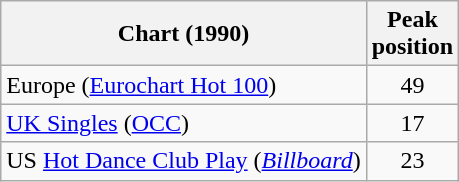<table class="wikitable sortable">
<tr>
<th>Chart (1990)</th>
<th>Peak<br>position</th>
</tr>
<tr>
<td align="left">Europe (<a href='#'>Eurochart Hot 100</a>)</td>
<td align="center">49</td>
</tr>
<tr>
<td align="left"><a href='#'>UK Singles</a> (<a href='#'>OCC</a>)</td>
<td align="center">17</td>
</tr>
<tr>
<td align="left">US <a href='#'>Hot Dance Club Play</a> (<em><a href='#'>Billboard</a></em>)</td>
<td align="center">23</td>
</tr>
</table>
